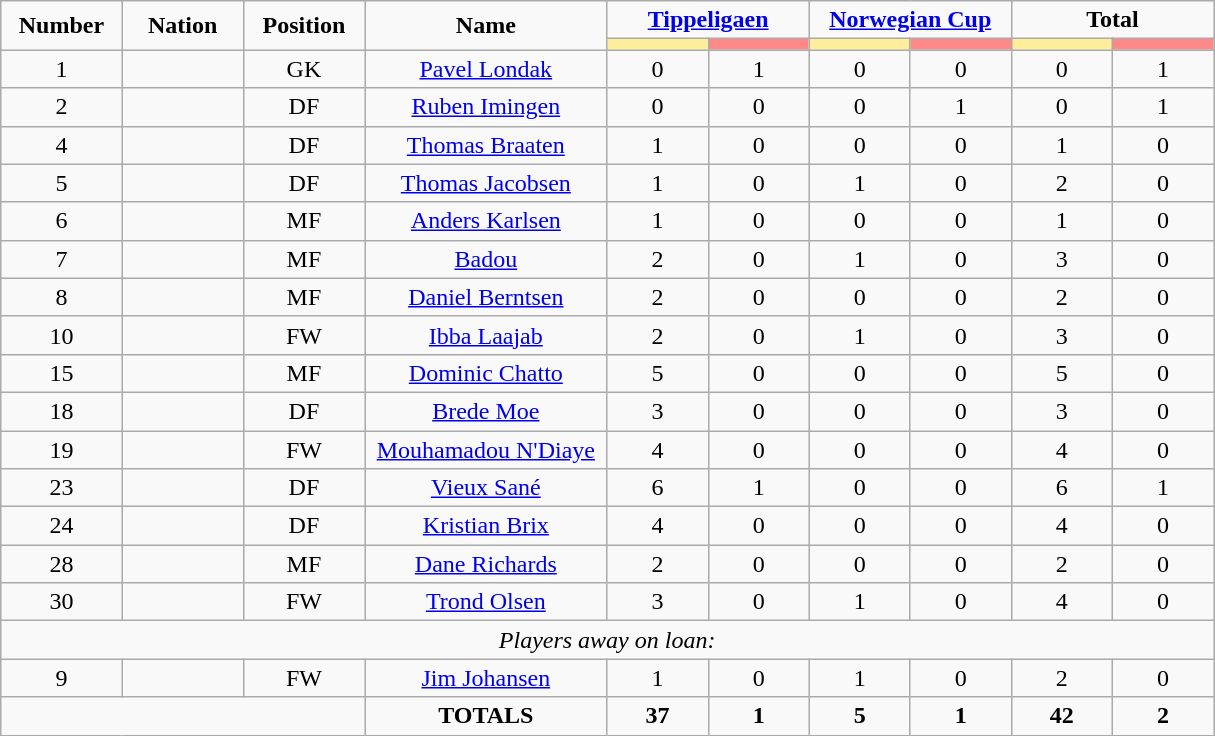<table class="wikitable" style="font-size: 100%; text-align: center;">
<tr>
<td rowspan="2" width="10%" align="center"><strong>Number</strong></td>
<td rowspan="2" width="10%" align="center"><strong>Nation</strong></td>
<td rowspan="2" width="10%" align="center"><strong>Position</strong></td>
<td rowspan="2" width="20%" align="center"><strong>Name</strong></td>
<td colspan="2" align="center"><strong><a href='#'>Tippeligaen</a></strong></td>
<td colspan="2" align="center"><strong><a href='#'>Norwegian Cup</a></strong></td>
<td colspan="2" align="center"><strong>Total</strong></td>
</tr>
<tr>
<th width=60 style="background: #FFEE99"></th>
<th width=60 style="background: #FF8888"></th>
<th width=60 style="background: #FFEE99"></th>
<th width=60 style="background: #FF8888"></th>
<th width=60 style="background: #FFEE99"></th>
<th width=60 style="background: #FF8888"></th>
</tr>
<tr>
<td>1</td>
<td></td>
<td>GK</td>
<td><a href='#'>Pavel Londak</a></td>
<td>0</td>
<td>1</td>
<td>0</td>
<td>0</td>
<td>0</td>
<td>1</td>
</tr>
<tr>
<td>2</td>
<td></td>
<td>DF</td>
<td><a href='#'>Ruben Imingen</a></td>
<td>0</td>
<td>0</td>
<td>0</td>
<td>1</td>
<td>0</td>
<td>1</td>
</tr>
<tr>
<td>4</td>
<td></td>
<td>DF</td>
<td><a href='#'>Thomas Braaten</a></td>
<td>1</td>
<td>0</td>
<td>0</td>
<td>0</td>
<td>1</td>
<td>0</td>
</tr>
<tr>
<td>5</td>
<td></td>
<td>DF</td>
<td><a href='#'>Thomas Jacobsen</a></td>
<td>1</td>
<td>0</td>
<td>1</td>
<td>0</td>
<td>2</td>
<td>0</td>
</tr>
<tr>
<td>6</td>
<td></td>
<td>MF</td>
<td><a href='#'>Anders Karlsen</a></td>
<td>1</td>
<td>0</td>
<td>0</td>
<td>0</td>
<td>1</td>
<td>0</td>
</tr>
<tr>
<td>7</td>
<td></td>
<td>MF</td>
<td><a href='#'>Badou</a></td>
<td>2</td>
<td>0</td>
<td>1</td>
<td>0</td>
<td>3</td>
<td>0</td>
</tr>
<tr>
<td>8</td>
<td></td>
<td>MF</td>
<td><a href='#'>Daniel Berntsen</a></td>
<td>2</td>
<td>0</td>
<td>0</td>
<td>0</td>
<td>2</td>
<td>0</td>
</tr>
<tr>
<td>10</td>
<td></td>
<td>FW</td>
<td><a href='#'>Ibba Laajab</a></td>
<td>2</td>
<td>0</td>
<td>1</td>
<td>0</td>
<td>3</td>
<td>0</td>
</tr>
<tr>
<td>15</td>
<td></td>
<td>MF</td>
<td><a href='#'>Dominic Chatto</a></td>
<td>5</td>
<td>0</td>
<td>0</td>
<td>0</td>
<td>5</td>
<td>0</td>
</tr>
<tr>
<td>18</td>
<td></td>
<td>DF</td>
<td><a href='#'>Brede Moe</a></td>
<td>3</td>
<td>0</td>
<td>0</td>
<td>0</td>
<td>3</td>
<td>0</td>
</tr>
<tr>
<td>19</td>
<td></td>
<td>FW</td>
<td><a href='#'>Mouhamadou N'Diaye</a></td>
<td>4</td>
<td>0</td>
<td>0</td>
<td>0</td>
<td>4</td>
<td>0</td>
</tr>
<tr>
<td>23</td>
<td></td>
<td>DF</td>
<td><a href='#'>Vieux Sané</a></td>
<td>6</td>
<td>1</td>
<td>0</td>
<td>0</td>
<td>6</td>
<td>1</td>
</tr>
<tr>
<td>24</td>
<td></td>
<td>DF</td>
<td><a href='#'>Kristian Brix</a></td>
<td>4</td>
<td>0</td>
<td>0</td>
<td>0</td>
<td>4</td>
<td>0</td>
</tr>
<tr>
<td>28</td>
<td></td>
<td>MF</td>
<td><a href='#'>Dane Richards</a></td>
<td>2</td>
<td>0</td>
<td>0</td>
<td>0</td>
<td>2</td>
<td>0</td>
</tr>
<tr>
<td>30</td>
<td></td>
<td>FW</td>
<td><a href='#'>Trond Olsen</a></td>
<td>3</td>
<td>0</td>
<td>1</td>
<td>0</td>
<td>4</td>
<td>0</td>
</tr>
<tr>
<td colspan="14"><em>Players away on loan:</em></td>
</tr>
<tr>
<td>9</td>
<td></td>
<td>FW</td>
<td><a href='#'>Jim Johansen</a></td>
<td>1</td>
<td>0</td>
<td>1</td>
<td>0</td>
<td>2</td>
<td>0</td>
</tr>
<tr>
<td colspan="3"></td>
<td><strong>TOTALS</strong></td>
<td><strong>37</strong></td>
<td><strong>1</strong></td>
<td><strong>5</strong></td>
<td><strong>1</strong></td>
<td><strong>42</strong></td>
<td><strong>2</strong></td>
</tr>
</table>
